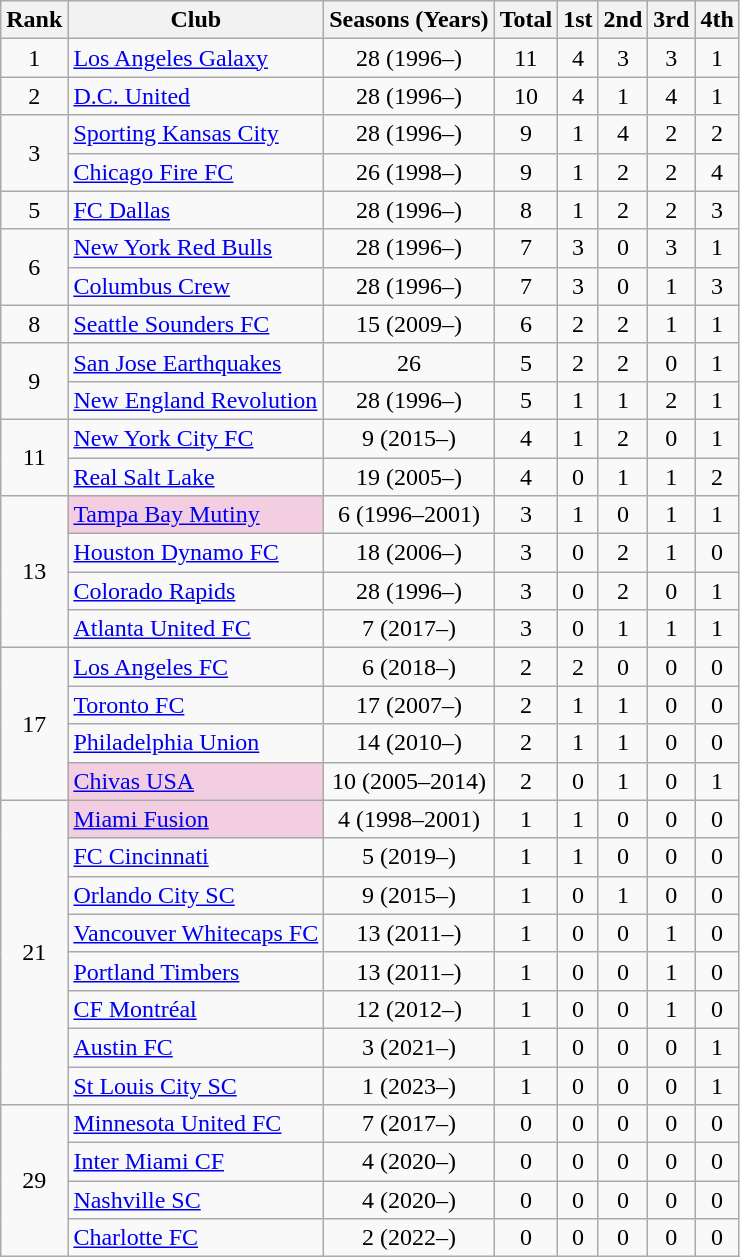<table class="wikitable sortable" style="text-align:center">
<tr>
<th>Rank</th>
<th>Club</th>
<th>Seasons (Years)</th>
<th>Total</th>
<th>1st</th>
<th>2nd</th>
<th>3rd</th>
<th>4th</th>
</tr>
<tr>
<td style="text-align:center;">1</td>
<td align="left"><a href='#'>Los Angeles Galaxy</a></td>
<td>28 (1996–)</td>
<td>11</td>
<td>4</td>
<td>3</td>
<td>3</td>
<td>1</td>
</tr>
<tr>
<td style="text-align:center;">2</td>
<td align="left"><a href='#'>D.C. United</a></td>
<td>28 (1996–)</td>
<td>10</td>
<td>4</td>
<td>1</td>
<td>4</td>
<td>1</td>
</tr>
<tr>
<td style="text-align:center;" rowspan="2">3</td>
<td align="left"><a href='#'>Sporting Kansas City</a></td>
<td>28 (1996–)</td>
<td>9</td>
<td>1</td>
<td>4</td>
<td>2</td>
<td>2</td>
</tr>
<tr>
<td align="left"><a href='#'>Chicago Fire FC</a></td>
<td>26 (1998–)</td>
<td>9</td>
<td>1</td>
<td>2</td>
<td>2</td>
<td>4</td>
</tr>
<tr>
<td style="text-align:center;">5</td>
<td align="left"><a href='#'>FC Dallas</a></td>
<td>28 (1996–)</td>
<td>8</td>
<td>1</td>
<td>2</td>
<td>2</td>
<td>3</td>
</tr>
<tr>
<td style="text-align:center;" rowspan="2">6</td>
<td align="left"><a href='#'>New York Red Bulls</a></td>
<td>28 (1996–)</td>
<td>7</td>
<td>3</td>
<td>0</td>
<td>3</td>
<td>1</td>
</tr>
<tr>
<td align="left"><a href='#'>Columbus Crew</a></td>
<td>28 (1996–)</td>
<td>7</td>
<td>3</td>
<td>0</td>
<td>1</td>
<td>3</td>
</tr>
<tr>
<td style="text-align:center;">8</td>
<td align="left"><a href='#'>Seattle Sounders FC</a></td>
<td>15 (2009–)</td>
<td>6</td>
<td>2</td>
<td>2</td>
<td>1</td>
<td>1</td>
</tr>
<tr>
<td style="text-align:center;" rowspan="2">9</td>
<td align="left"><a href='#'>San Jose Earthquakes</a></td>
<td>26 </td>
<td>5</td>
<td>2</td>
<td>2</td>
<td>0</td>
<td>1</td>
</tr>
<tr>
<td align="left"><a href='#'>New England Revolution</a></td>
<td>28 (1996–)</td>
<td>5</td>
<td>1</td>
<td>1</td>
<td>2</td>
<td>1</td>
</tr>
<tr>
<td rowspan="2">11</td>
<td align="left"><a href='#'>New York City FC</a></td>
<td>9 (2015–)</td>
<td>4</td>
<td>1</td>
<td>2</td>
<td>0</td>
<td>1</td>
</tr>
<tr>
<td align="left"><a href='#'>Real Salt Lake</a></td>
<td>19 (2005–)</td>
<td>4</td>
<td>0</td>
<td>1</td>
<td>1</td>
<td>2</td>
</tr>
<tr>
<td rowspan="4" style="text-align:center;">13</td>
<td style="background: #F2CEE0" align="left"><a href='#'>Tampa Bay Mutiny</a></td>
<td>6 (1996–2001)</td>
<td>3</td>
<td>1</td>
<td>0</td>
<td>1</td>
<td>1</td>
</tr>
<tr>
<td align="left"><a href='#'>Houston Dynamo FC</a></td>
<td>18 (2006–)</td>
<td>3</td>
<td>0</td>
<td>2</td>
<td>1</td>
<td>0</td>
</tr>
<tr>
<td align="left"><a href='#'>Colorado Rapids</a></td>
<td>28 (1996–)</td>
<td>3</td>
<td>0</td>
<td>2</td>
<td>0</td>
<td>1</td>
</tr>
<tr>
<td align="left"><a href='#'>Atlanta United FC</a></td>
<td>7 (2017–)</td>
<td>3</td>
<td>0</td>
<td>1</td>
<td>1</td>
<td>1</td>
</tr>
<tr>
<td rowspan="4">17</td>
<td align="left"><a href='#'>Los Angeles FC</a></td>
<td>6 (2018–)</td>
<td>2</td>
<td>2</td>
<td>0</td>
<td>0</td>
<td>0</td>
</tr>
<tr>
<td align="left"><a href='#'>Toronto FC</a></td>
<td>17 (2007–)</td>
<td>2</td>
<td>1</td>
<td>1</td>
<td>0</td>
<td>0</td>
</tr>
<tr>
<td align="left"><a href='#'>Philadelphia Union</a></td>
<td>14 (2010–)</td>
<td>2</td>
<td>1</td>
<td>1</td>
<td>0</td>
<td>0</td>
</tr>
<tr>
<td style="background: #F2CEE0" align="left"><a href='#'>Chivas USA</a></td>
<td>10 (2005–2014)</td>
<td>2</td>
<td>0</td>
<td>1</td>
<td>0</td>
<td>1</td>
</tr>
<tr>
<td style="text-align:center;" rowspan="8">21</td>
<td style="background: #F2CEE0" align="left"><a href='#'>Miami Fusion</a></td>
<td>4 (1998–2001)</td>
<td>1</td>
<td>1</td>
<td>0</td>
<td>0</td>
<td>0</td>
</tr>
<tr>
<td align="left"><a href='#'>FC Cincinnati</a></td>
<td>5 (2019–)</td>
<td>1</td>
<td>1</td>
<td>0</td>
<td>0</td>
<td>0</td>
</tr>
<tr>
<td align="left"><a href='#'>Orlando City SC</a></td>
<td>9 (2015–)</td>
<td>1</td>
<td>0</td>
<td>1</td>
<td>0</td>
<td>0</td>
</tr>
<tr>
<td align="left"><a href='#'>Vancouver Whitecaps FC</a></td>
<td>13 (2011–)</td>
<td>1</td>
<td>0</td>
<td>0</td>
<td>1</td>
<td>0</td>
</tr>
<tr>
<td align="left"><a href='#'>Portland Timbers</a></td>
<td>13 (2011–)</td>
<td>1</td>
<td>0</td>
<td>0</td>
<td>1</td>
<td>0</td>
</tr>
<tr>
<td align="left"><a href='#'>CF Montréal</a></td>
<td>12 (2012–)</td>
<td>1</td>
<td>0</td>
<td>0</td>
<td>1</td>
<td>0</td>
</tr>
<tr>
<td align="left"><a href='#'>Austin FC</a></td>
<td>3 (2021–)</td>
<td>1</td>
<td>0</td>
<td>0</td>
<td>0</td>
<td>1</td>
</tr>
<tr>
<td align="left"><a href='#'>St Louis City SC</a></td>
<td>1 (2023–)</td>
<td>1</td>
<td>0</td>
<td>0</td>
<td>0</td>
<td>1</td>
</tr>
<tr>
<td rowspan="4" style="text-align:center;">29</td>
<td align="left"><a href='#'>Minnesota United FC</a></td>
<td>7 (2017–)</td>
<td>0</td>
<td>0</td>
<td>0</td>
<td>0</td>
<td>0</td>
</tr>
<tr>
<td align="left"><a href='#'>Inter Miami CF</a></td>
<td>4 (2020–)</td>
<td>0</td>
<td>0</td>
<td>0</td>
<td>0</td>
<td>0</td>
</tr>
<tr>
<td align="left"><a href='#'>Nashville SC</a></td>
<td>4 (2020–)</td>
<td>0</td>
<td>0</td>
<td>0</td>
<td>0</td>
<td>0</td>
</tr>
<tr>
<td align="left"><a href='#'>Charlotte FC</a></td>
<td>2 (2022–)</td>
<td>0</td>
<td>0</td>
<td>0</td>
<td>0</td>
<td>0</td>
</tr>
</table>
